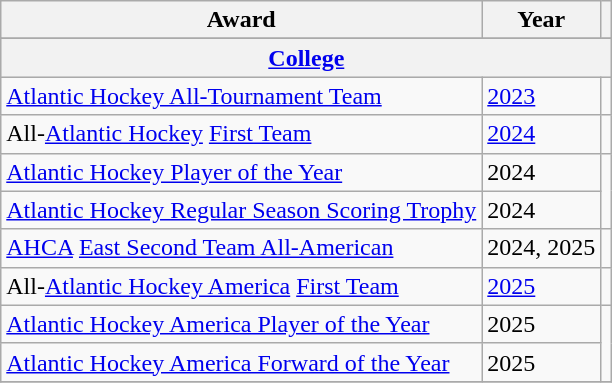<table class="wikitable">
<tr>
<th>Award</th>
<th>Year</th>
<th></th>
</tr>
<tr ALIGN="center" bgcolor="#e0e0e0">
</tr>
<tr ALIGN="center" bgcolor="#e0e0e0">
<th colspan="3"><a href='#'>College</a></th>
</tr>
<tr>
<td><a href='#'>Atlantic Hockey All-Tournament Team</a></td>
<td><a href='#'>2023</a></td>
<td></td>
</tr>
<tr>
<td>All-<a href='#'>Atlantic Hockey</a> <a href='#'>First Team</a></td>
<td><a href='#'>2024</a></td>
<td></td>
</tr>
<tr>
<td><a href='#'>Atlantic Hockey Player of the Year</a></td>
<td>2024</td>
<td rowspan="2"></td>
</tr>
<tr>
<td><a href='#'>Atlantic Hockey Regular Season Scoring Trophy</a></td>
<td>2024</td>
</tr>
<tr>
<td><a href='#'>AHCA</a> <a href='#'>East Second Team All-American</a></td>
<td>2024, 2025</td>
<td></td>
</tr>
<tr>
<td>All-<a href='#'>Atlantic Hockey America</a> <a href='#'>First Team</a></td>
<td><a href='#'>2025</a></td>
<td></td>
</tr>
<tr>
<td><a href='#'>Atlantic Hockey America Player of the Year</a></td>
<td>2025</td>
<td rowspan="2"></td>
</tr>
<tr>
<td><a href='#'>Atlantic Hockey America Forward of the Year</a></td>
<td>2025</td>
</tr>
<tr>
</tr>
</table>
